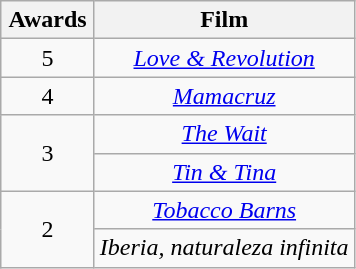<table class="wikitable plainrowheaders" style="text-align:center;">
<tr>
<th scope="col" style="width:55px;">Awards</th>
<th scope="col" style="text-align:center;">Film</th>
</tr>
<tr>
<td scope=row style="text-align:center">5</td>
<td><em><a href='#'>Love & Revolution</a></em></td>
</tr>
<tr>
<td scope=row style="text-align:center">4</td>
<td><em><a href='#'>Mamacruz</a></em></td>
</tr>
<tr>
<td rowspan = "2" scope="row" style="text-align:center">3</td>
<td><em><a href='#'>The Wait</a></em></td>
</tr>
<tr>
<td><em><a href='#'>Tin & Tina</a></em></td>
</tr>
<tr>
<td rowspan = "2" scope="row" style="text-align:center">2</td>
<td><em><a href='#'>Tobacco Barns</a></em></td>
</tr>
<tr>
<td><em>Iberia, naturaleza infinita</em></td>
</tr>
</table>
